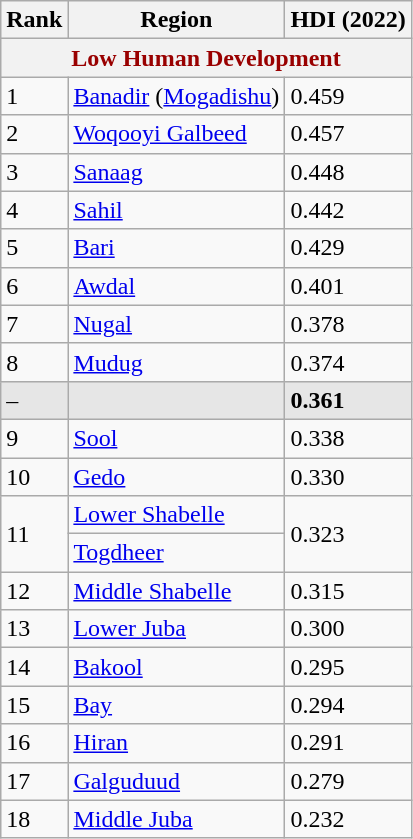<table class="wikitable sortable">
<tr>
<th>Rank</th>
<th>Region</th>
<th>HDI (2022)</th>
</tr>
<tr>
<th colspan="3" style="color:#900;">Low Human Development</th>
</tr>
<tr>
<td>1</td>
<td><a href='#'>Banadir</a> (<a href='#'>Mogadishu</a>)</td>
<td>0.459</td>
</tr>
<tr>
<td>2</td>
<td><a href='#'>Woqooyi Galbeed</a></td>
<td>0.457</td>
</tr>
<tr>
<td>3</td>
<td><a href='#'>Sanaag</a></td>
<td>0.448</td>
</tr>
<tr>
<td>4</td>
<td><a href='#'>Sahil</a></td>
<td>0.442</td>
</tr>
<tr>
<td>5</td>
<td><a href='#'>Bari</a></td>
<td>0.429</td>
</tr>
<tr>
<td>6</td>
<td><a href='#'>Awdal</a></td>
<td>0.401</td>
</tr>
<tr>
<td>7</td>
<td><a href='#'>Nugal</a></td>
<td>0.378</td>
</tr>
<tr>
<td>8</td>
<td><a href='#'>Mudug</a></td>
<td>0.374</td>
</tr>
<tr style="background:#e6e6e6">
<td>–</td>
<td></td>
<td><strong>0.361</strong></td>
</tr>
<tr>
<td>9</td>
<td><a href='#'>Sool</a></td>
<td>0.338</td>
</tr>
<tr>
<td>10</td>
<td><a href='#'>Gedo</a></td>
<td>0.330</td>
</tr>
<tr>
<td rowspan="2">11</td>
<td><a href='#'>Lower Shabelle</a></td>
<td rowspan="2">0.323</td>
</tr>
<tr>
<td><a href='#'>Togdheer</a></td>
</tr>
<tr>
<td>12</td>
<td><a href='#'>Middle Shabelle</a></td>
<td>0.315</td>
</tr>
<tr>
<td>13</td>
<td><a href='#'>Lower Juba</a></td>
<td>0.300</td>
</tr>
<tr>
<td>14</td>
<td><a href='#'>Bakool</a></td>
<td>0.295</td>
</tr>
<tr>
<td>15</td>
<td><a href='#'>Bay</a></td>
<td>0.294</td>
</tr>
<tr>
<td>16</td>
<td><a href='#'>Hiran</a></td>
<td>0.291</td>
</tr>
<tr>
<td>17</td>
<td><a href='#'>Galguduud</a></td>
<td>0.279</td>
</tr>
<tr>
<td>18</td>
<td><a href='#'>Middle Juba</a></td>
<td>0.232</td>
</tr>
</table>
